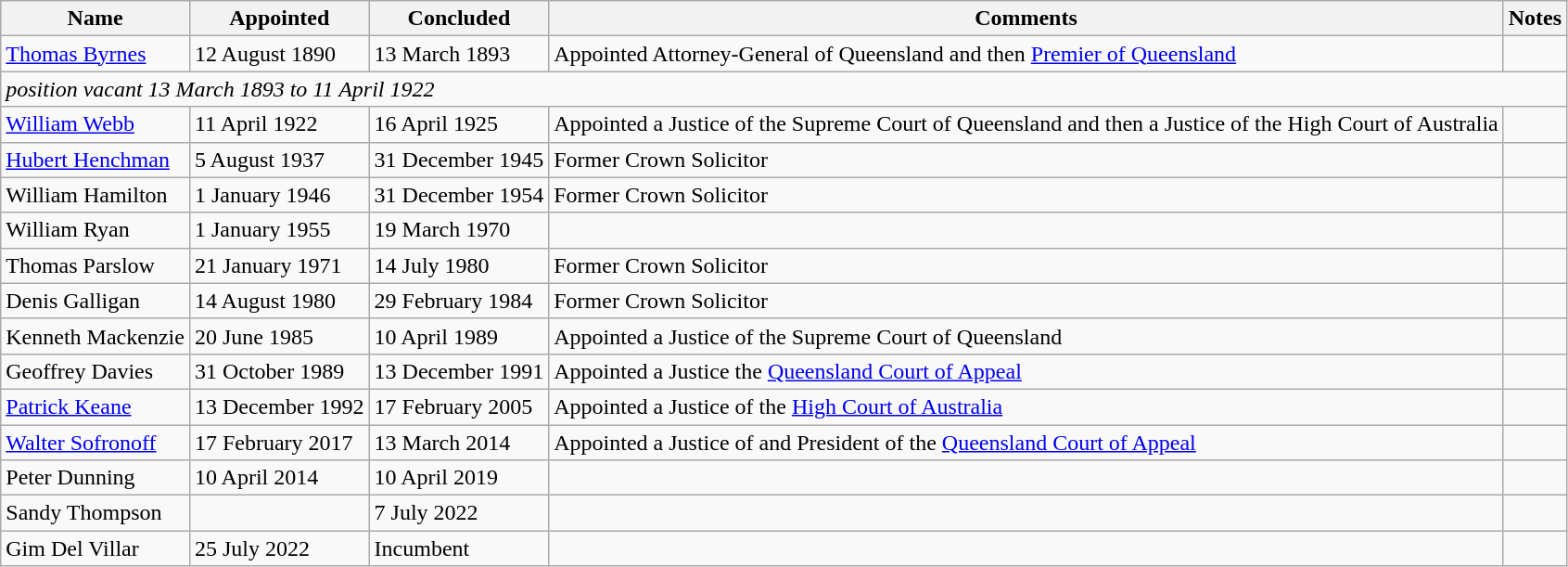<table class="wikitable sortable" border="1" ||>
<tr>
<th>Name</th>
<th>Appointed</th>
<th>Concluded</th>
<th class="unsortable">Comments</th>
<th class="unsortable">Notes</th>
</tr>
<tr>
<td><a href='#'>Thomas Byrnes</a></td>
<td>12 August 1890</td>
<td>13 March 1893</td>
<td>Appointed Attorney-General of Queensland and then <a href='#'>Premier of Queensland</a></td>
<td></td>
</tr>
<tr>
<td colspan="5"><div><em>position vacant 13 March 1893 to 11 April 1922</em></div></td>
</tr>
<tr>
<td><a href='#'>William Webb</a> </td>
<td>11 April 1922</td>
<td>16 April 1925</td>
<td>Appointed a Justice of the Supreme Court of Queensland and then a Justice of the High Court of Australia</td>
<td></td>
</tr>
<tr>
<td><a href='#'>Hubert Henchman</a> </td>
<td>5 August 1937</td>
<td>31 December 1945</td>
<td>Former Crown Solicitor</td>
<td></td>
</tr>
<tr>
<td>William Hamilton </td>
<td>1 January 1946</td>
<td>31 December 1954</td>
<td>Former Crown Solicitor</td>
<td></td>
</tr>
<tr>
<td>William Ryan</td>
<td>1 January 1955</td>
<td>19 March 1970</td>
<td></td>
<td></td>
</tr>
<tr>
<td>Thomas Parslow </td>
<td>21 January 1971</td>
<td>14 July 1980</td>
<td>Former Crown Solicitor</td>
<td></td>
</tr>
<tr>
<td>Denis Galligan </td>
<td>14 August 1980</td>
<td>29 February 1984</td>
<td>Former Crown Solicitor</td>
<td></td>
</tr>
<tr>
<td>Kenneth Mackenzie</td>
<td>20 June 1985</td>
<td>10 April 1989</td>
<td>Appointed a Justice of the Supreme Court of Queensland</td>
<td></td>
</tr>
<tr>
<td>Geoffrey Davies </td>
<td>31 October 1989</td>
<td>13 December 1991</td>
<td>Appointed a Justice the <a href='#'>Queensland Court of Appeal</a></td>
<td></td>
</tr>
<tr>
<td><a href='#'>Patrick Keane</a> </td>
<td>13 December 1992</td>
<td>17 February 2005</td>
<td>Appointed a Justice of the <a href='#'>High Court of Australia</a></td>
<td></td>
</tr>
<tr>
<td><a href='#'>Walter Sofronoff</a> </td>
<td>17 February 2017</td>
<td>13 March 2014</td>
<td>Appointed a Justice of and President of the <a href='#'>Queensland Court of Appeal</a></td>
<td></td>
</tr>
<tr>
<td>Peter Dunning </td>
<td>10 April 2014</td>
<td>10 April 2019</td>
<td></td>
<td></td>
</tr>
<tr>
<td>Sandy Thompson </td>
<td></td>
<td>7 July 2022</td>
<td></td>
<td></td>
</tr>
<tr>
<td>Gim Del Villar </td>
<td>25 July 2022</td>
<td>Incumbent</td>
<td></td>
<td></td>
</tr>
</table>
